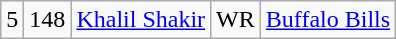<table class="wikitable" style="text-align:center">
<tr>
<td>5</td>
<td>148</td>
<td><a href='#'>Khalil Shakir</a></td>
<td>WR</td>
<td><a href='#'>Buffalo Bills</a></td>
</tr>
</table>
